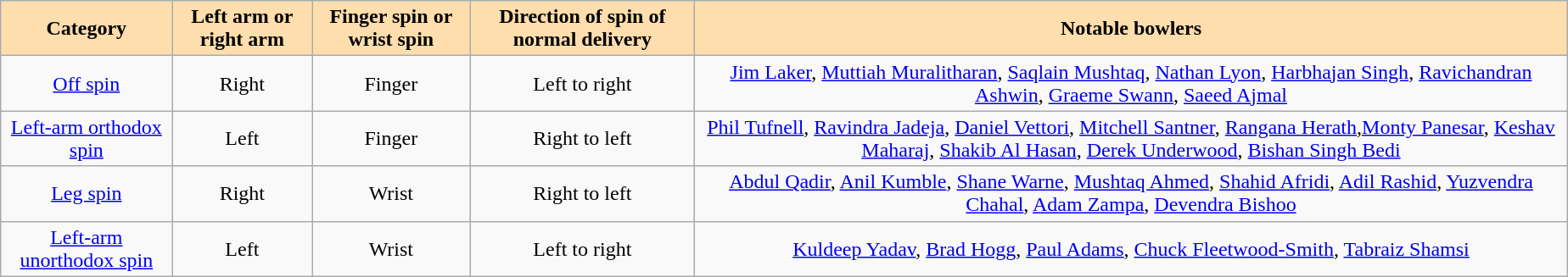<table class="wikitable" style="float: center; margin: 1em 1em 1em 1em; text-align:center;">
<tr>
<th style="background: #ffdead;">Category</th>
<th style="background: #ffdead;">Left arm or right arm</th>
<th style="background:#ffdead;">Finger spin or wrist spin</th>
<th style="background:#ffdead;">Direction of spin of normal delivery</th>
<th style="background:#ffdead;">Notable bowlers</th>
</tr>
<tr>
<td><a href='#'>Off spin</a></td>
<td>Right</td>
<td>Finger</td>
<td>Left to right</td>
<td><a href='#'>Jim Laker</a>, <a href='#'>Muttiah Muralitharan</a>, <a href='#'>Saqlain Mushtaq</a>, <a href='#'>Nathan Lyon</a>, <a href='#'>Harbhajan Singh</a>, <a href='#'>Ravichandran Ashwin</a>, <a href='#'>Graeme Swann</a>, <a href='#'>Saeed Ajmal</a></td>
</tr>
<tr>
<td><a href='#'>Left-arm orthodox spin</a></td>
<td>Left</td>
<td>Finger</td>
<td>Right to left</td>
<td><a href='#'>Phil Tufnell</a>, <a href='#'>Ravindra Jadeja</a>, <a href='#'>Daniel Vettori</a>, <a href='#'>Mitchell Santner</a>, <a href='#'>Rangana Herath</a>,<a href='#'>Monty Panesar</a>, <a href='#'>Keshav Maharaj</a>, <a href='#'>Shakib Al Hasan</a>, <a href='#'>Derek Underwood</a>, <a href='#'>Bishan Singh Bedi</a></td>
</tr>
<tr>
<td><a href='#'>Leg spin</a></td>
<td>Right</td>
<td>Wrist</td>
<td>Right to left</td>
<td><a href='#'>Abdul Qadir</a>, <a href='#'>Anil Kumble</a>, <a href='#'>Shane Warne</a>, <a href='#'>Mushtaq Ahmed</a>, <a href='#'>Shahid Afridi</a>, <a href='#'>Adil Rashid</a>, <a href='#'>Yuzvendra Chahal</a>, <a href='#'>Adam Zampa</a>, <a href='#'>Devendra Bishoo</a></td>
</tr>
<tr>
<td><a href='#'>Left-arm unorthodox spin</a></td>
<td>Left</td>
<td>Wrist</td>
<td>Left to right</td>
<td><a href='#'>Kuldeep Yadav</a>, <a href='#'>Brad Hogg</a>, <a href='#'>Paul Adams</a>, <a href='#'>Chuck Fleetwood-Smith</a>, <a href='#'>Tabraiz Shamsi</a></td>
</tr>
</table>
